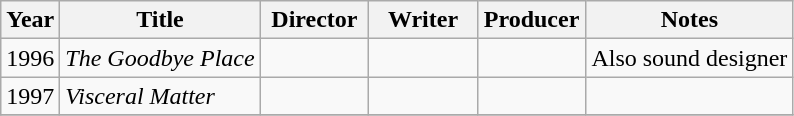<table class="wikitable">
<tr>
<th>Year</th>
<th>Title</th>
<th width="65">Director</th>
<th width="65">Writer</th>
<th width="65">Producer</th>
<th>Notes</th>
</tr>
<tr>
<td>1996</td>
<td><em>The Goodbye Place</em></td>
<td></td>
<td></td>
<td></td>
<td>Also sound designer</td>
</tr>
<tr>
<td>1997</td>
<td><em>Visceral Matter</em></td>
<td></td>
<td></td>
<td></td>
<td></td>
</tr>
<tr>
</tr>
</table>
